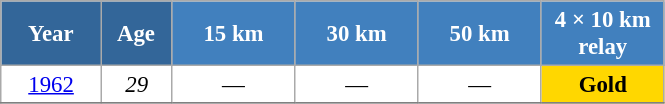<table class="wikitable" style="font-size:95%; text-align:center; border:grey solid 1px; border-collapse:collapse; background:#ffffff;">
<tr>
<th style="background-color:#369; color:white; width:60px;"> Year </th>
<th style="background-color:#369; color:white; width:40px;"> Age </th>
<th style="background-color:#4180be; color:white; width:75px;"> 15 km </th>
<th style="background-color:#4180be; color:white; width:75px;"> 30 km </th>
<th style="background-color:#4180be; color:white; width:75px;"> 50 km </th>
<th style="background-color:#4180be; color:white; width:75px;"> 4 × 10 km <br> relay </th>
</tr>
<tr>
<td><a href='#'>1962</a></td>
<td><em>29</em></td>
<td>—</td>
<td>—</td>
<td>—</td>
<td style="background:gold;"><strong>Gold</strong></td>
</tr>
<tr>
</tr>
</table>
